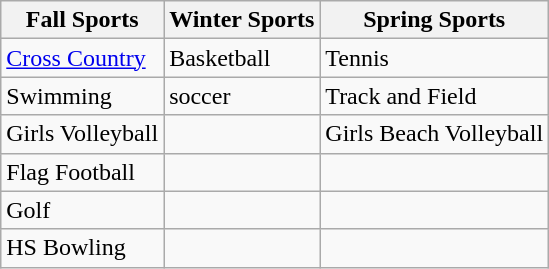<table class="wikitable">
<tr>
<th>Fall Sports</th>
<th>Winter Sports</th>
<th>Spring Sports</th>
</tr>
<tr>
<td><a href='#'>Cross Country</a></td>
<td>Basketball</td>
<td>Tennis</td>
</tr>
<tr>
<td>Swimming</td>
<td>soccer</td>
<td>Track and Field</td>
</tr>
<tr>
<td>Girls Volleyball</td>
<td></td>
<td>Girls Beach Volleyball</td>
</tr>
<tr>
<td>Flag Football</td>
<td></td>
<td></td>
</tr>
<tr>
<td>Golf</td>
<td></td>
<td></td>
</tr>
<tr>
<td>HS Bowling</td>
<td></td>
<td></td>
</tr>
</table>
